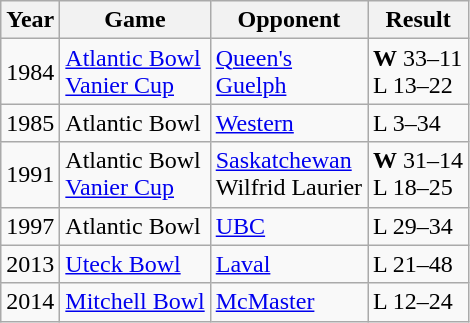<table class="wikitable">
<tr>
<th>Year</th>
<th>Game</th>
<th>Opponent</th>
<th>Result</th>
</tr>
<tr>
<td>1984</td>
<td><a href='#'>Atlantic Bowl</a><br><a href='#'>Vanier Cup</a></td>
<td><a href='#'>Queen's</a><br><a href='#'>Guelph</a></td>
<td><strong>W</strong> 33–11<br>L 13–22</td>
</tr>
<tr>
<td>1985</td>
<td>Atlantic Bowl</td>
<td><a href='#'>Western</a></td>
<td>L 3–34</td>
</tr>
<tr>
<td>1991</td>
<td>Atlantic Bowl<br><a href='#'>Vanier Cup</a></td>
<td><a href='#'>Saskatchewan</a><br>Wilfrid Laurier</td>
<td><strong>W</strong> 31–14<br>L 18–25</td>
</tr>
<tr>
<td>1997</td>
<td>Atlantic Bowl</td>
<td><a href='#'>UBC</a></td>
<td>L 29–34</td>
</tr>
<tr>
<td>2013</td>
<td><a href='#'>Uteck Bowl</a></td>
<td><a href='#'>Laval</a></td>
<td>L 21–48</td>
</tr>
<tr>
<td>2014</td>
<td><a href='#'>Mitchell Bowl</a></td>
<td><a href='#'>McMaster</a></td>
<td>L 12–24</td>
</tr>
</table>
